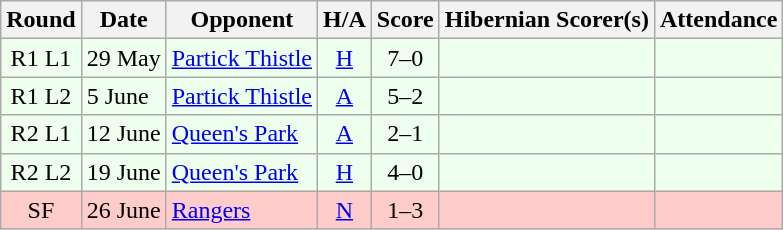<table class="wikitable" style="text-align:center">
<tr>
<th>Round</th>
<th>Date</th>
<th>Opponent</th>
<th>H/A</th>
<th>Score</th>
<th>Hibernian Scorer(s)</th>
<th>Attendance</th>
</tr>
<tr bgcolor=#EEFFEE>
<td>R1 L1</td>
<td align=left>29 May</td>
<td align=left><a href='#'>Partick Thistle</a></td>
<td><a href='#'>H</a></td>
<td>7–0</td>
<td align=left></td>
<td></td>
</tr>
<tr bgcolor=#EEFFEE>
<td>R1 L2</td>
<td align=left>5 June</td>
<td align=left><a href='#'>Partick Thistle</a></td>
<td><a href='#'>A</a></td>
<td>5–2</td>
<td align=left></td>
<td></td>
</tr>
<tr bgcolor=#EEFFEE>
<td>R2 L1</td>
<td align=left>12 June</td>
<td align=left><a href='#'>Queen's Park</a></td>
<td><a href='#'>A</a></td>
<td>2–1</td>
<td align=left></td>
<td></td>
</tr>
<tr bgcolor=#EEFFEE>
<td>R2 L2</td>
<td align=left>19 June</td>
<td align=left><a href='#'>Queen's Park</a></td>
<td><a href='#'>H</a></td>
<td>4–0</td>
<td align=left></td>
<td></td>
</tr>
<tr bgcolor=#FFCCCC>
<td>SF</td>
<td align=left>26 June</td>
<td align=left><a href='#'>Rangers</a></td>
<td><a href='#'>N</a></td>
<td>1–3</td>
<td align=left></td>
<td></td>
</tr>
</table>
